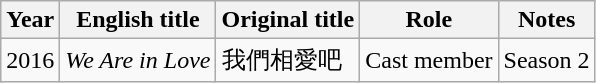<table class="wikitable sortable">
<tr>
<th>Year</th>
<th>English title</th>
<th>Original title</th>
<th>Role</th>
<th class="unsortable">Notes</th>
</tr>
<tr>
<td>2016</td>
<td><em>We Are in Love</em></td>
<td>我們相愛吧</td>
<td>Cast member</td>
<td>Season 2</td>
</tr>
</table>
